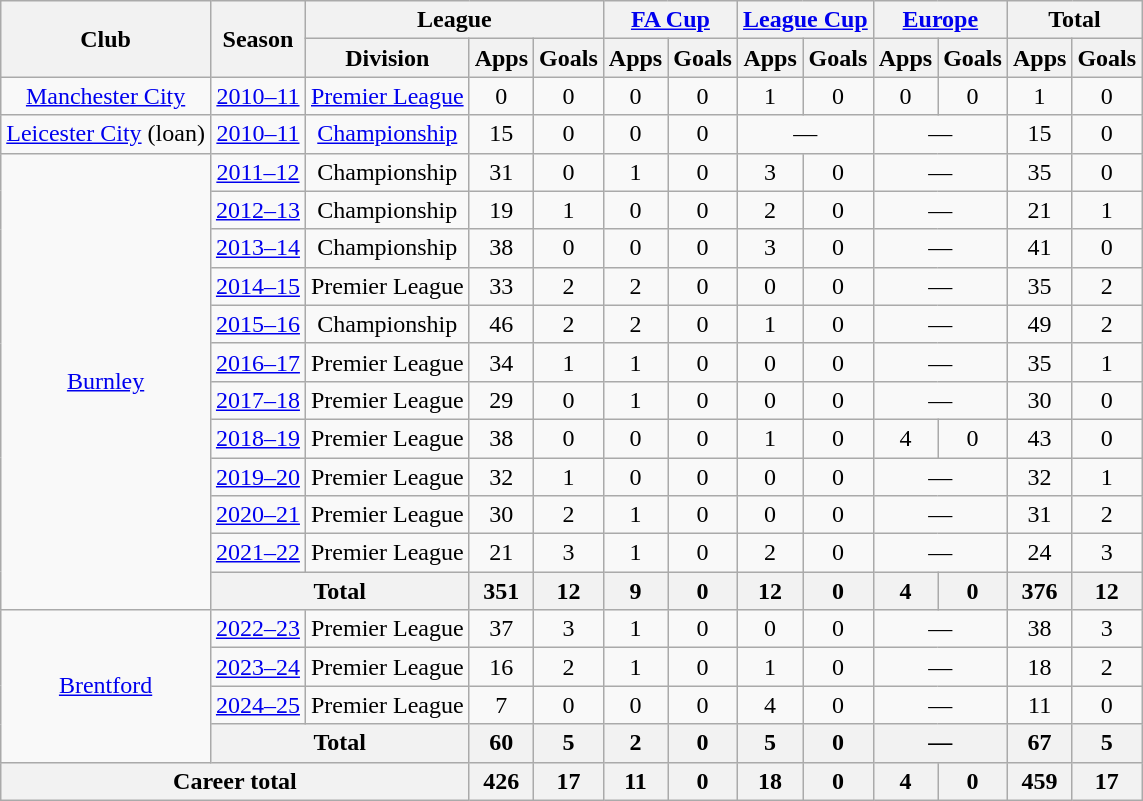<table class="wikitable" style="text-align: center;">
<tr>
<th rowspan="2">Club</th>
<th rowspan="2">Season</th>
<th colspan="3">League</th>
<th colspan="2"><a href='#'>FA Cup</a></th>
<th colspan="2"><a href='#'>League Cup</a></th>
<th colspan="2"><a href='#'>Europe</a></th>
<th colspan="2">Total</th>
</tr>
<tr>
<th>Division</th>
<th>Apps</th>
<th>Goals</th>
<th>Apps</th>
<th>Goals</th>
<th>Apps</th>
<th>Goals</th>
<th>Apps</th>
<th>Goals</th>
<th>Apps</th>
<th>Goals</th>
</tr>
<tr>
<td><a href='#'>Manchester City</a></td>
<td><a href='#'>2010–11</a></td>
<td><a href='#'>Premier League</a></td>
<td>0</td>
<td>0</td>
<td>0</td>
<td>0</td>
<td>1</td>
<td>0</td>
<td>0</td>
<td>0</td>
<td>1</td>
<td>0</td>
</tr>
<tr>
<td><a href='#'>Leicester City</a> (loan)</td>
<td><a href='#'>2010–11</a></td>
<td><a href='#'>Championship</a></td>
<td>15</td>
<td>0</td>
<td>0</td>
<td>0</td>
<td colspan="2">—</td>
<td colspan="2">—</td>
<td>15</td>
<td>0</td>
</tr>
<tr>
<td rowspan="12"><a href='#'>Burnley</a></td>
<td><a href='#'>2011–12</a></td>
<td>Championship</td>
<td>31</td>
<td>0</td>
<td>1</td>
<td>0</td>
<td>3</td>
<td>0</td>
<td colspan="2">—</td>
<td>35</td>
<td>0</td>
</tr>
<tr>
<td><a href='#'>2012–13</a></td>
<td>Championship</td>
<td>19</td>
<td>1</td>
<td>0</td>
<td>0</td>
<td>2</td>
<td>0</td>
<td colspan="2">—</td>
<td>21</td>
<td>1</td>
</tr>
<tr>
<td><a href='#'>2013–14</a></td>
<td>Championship</td>
<td>38</td>
<td>0</td>
<td>0</td>
<td>0</td>
<td>3</td>
<td>0</td>
<td colspan="2">—</td>
<td>41</td>
<td>0</td>
</tr>
<tr>
<td><a href='#'>2014–15</a></td>
<td>Premier League</td>
<td>33</td>
<td>2</td>
<td>2</td>
<td>0</td>
<td>0</td>
<td>0</td>
<td colspan="2">—</td>
<td>35</td>
<td>2</td>
</tr>
<tr>
<td><a href='#'>2015–16</a></td>
<td>Championship</td>
<td>46</td>
<td>2</td>
<td>2</td>
<td>0</td>
<td>1</td>
<td>0</td>
<td colspan="2">—</td>
<td>49</td>
<td>2</td>
</tr>
<tr>
<td><a href='#'>2016–17</a></td>
<td>Premier League</td>
<td>34</td>
<td>1</td>
<td>1</td>
<td>0</td>
<td>0</td>
<td>0</td>
<td colspan="2">—</td>
<td>35</td>
<td>1</td>
</tr>
<tr>
<td><a href='#'>2017–18</a></td>
<td>Premier League</td>
<td>29</td>
<td>0</td>
<td>1</td>
<td>0</td>
<td>0</td>
<td>0</td>
<td colspan="2">—</td>
<td>30</td>
<td>0</td>
</tr>
<tr>
<td><a href='#'>2018–19</a></td>
<td>Premier League</td>
<td>38</td>
<td>0</td>
<td>0</td>
<td>0</td>
<td>1</td>
<td>0</td>
<td>4</td>
<td>0</td>
<td>43</td>
<td>0</td>
</tr>
<tr>
<td><a href='#'>2019–20</a></td>
<td>Premier League</td>
<td>32</td>
<td>1</td>
<td>0</td>
<td>0</td>
<td>0</td>
<td>0</td>
<td colspan="2">—</td>
<td>32</td>
<td>1</td>
</tr>
<tr>
<td><a href='#'>2020–21</a></td>
<td>Premier League</td>
<td>30</td>
<td>2</td>
<td>1</td>
<td>0</td>
<td>0</td>
<td>0</td>
<td colspan="2">—</td>
<td>31</td>
<td>2</td>
</tr>
<tr>
<td><a href='#'>2021–22</a></td>
<td>Premier League</td>
<td>21</td>
<td>3</td>
<td>1</td>
<td>0</td>
<td>2</td>
<td>0</td>
<td colspan="2">—</td>
<td>24</td>
<td>3</td>
</tr>
<tr>
<th colspan="2">Total</th>
<th>351</th>
<th>12</th>
<th>9</th>
<th>0</th>
<th>12</th>
<th>0</th>
<th>4</th>
<th>0</th>
<th>376</th>
<th>12</th>
</tr>
<tr>
<td rowspan="4"><a href='#'>Brentford</a></td>
<td><a href='#'>2022–23</a></td>
<td>Premier League</td>
<td>37</td>
<td>3</td>
<td>1</td>
<td>0</td>
<td>0</td>
<td>0</td>
<td colspan="2">—</td>
<td>38</td>
<td>3</td>
</tr>
<tr>
<td><a href='#'>2023–24</a></td>
<td>Premier League</td>
<td>16</td>
<td>2</td>
<td>1</td>
<td>0</td>
<td>1</td>
<td>0</td>
<td colspan="2">—</td>
<td>18</td>
<td>2</td>
</tr>
<tr>
<td><a href='#'>2024–25</a></td>
<td>Premier League</td>
<td>7</td>
<td>0</td>
<td>0</td>
<td>0</td>
<td>4</td>
<td>0</td>
<td colspan="2">—</td>
<td>11</td>
<td>0</td>
</tr>
<tr>
<th colspan="2">Total</th>
<th>60</th>
<th>5</th>
<th>2</th>
<th>0</th>
<th>5</th>
<th>0</th>
<th colspan="2">—</th>
<th>67</th>
<th>5</th>
</tr>
<tr>
<th colspan="3">Career total</th>
<th>426</th>
<th>17</th>
<th>11</th>
<th>0</th>
<th>18</th>
<th>0</th>
<th>4</th>
<th>0</th>
<th>459</th>
<th>17</th>
</tr>
</table>
